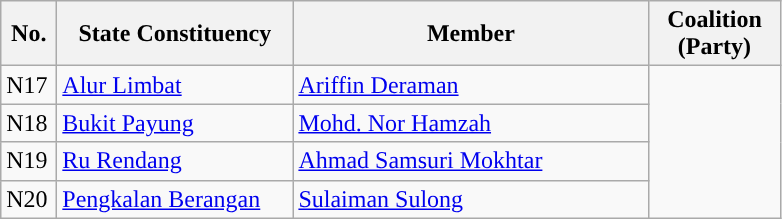<table class="wikitable">
<tr>
<th width="30">No.</th>
<th width="150">State Constituency</th>
<th width="230">Member</th>
<th width="80">Coalition (Party)</th>
</tr>
<tr>
<td>N17</td>
<td><a href='#'>Alur Limbat</a></td>
<td><a href='#'>Ariffin Deraman</a></td>
<td rowspan="4"></td>
</tr>
<tr>
<td>N18</td>
<td><a href='#'>Bukit Payung</a></td>
<td><a href='#'>Mohd. Nor Hamzah</a></td>
</tr>
<tr>
<td>N19</td>
<td><a href='#'>Ru Rendang</a></td>
<td><a href='#'>Ahmad Samsuri Mokhtar</a></td>
</tr>
<tr>
<td>N20</td>
<td><a href='#'>Pengkalan Berangan</a></td>
<td><a href='#'>Sulaiman Sulong</a></td>
</tr>
</table>
